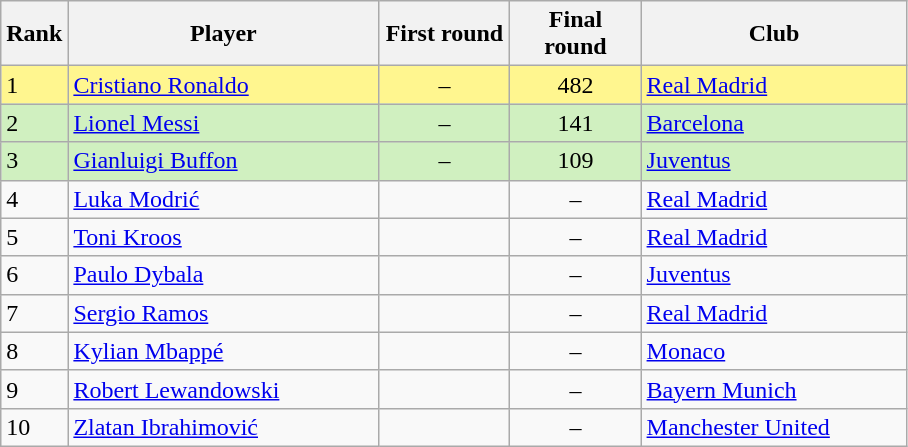<table class="wikitable">
<tr>
<th style="width:25px">Rank</th>
<th style="width:200px">Player</th>
<th style="width:80px">First round</th>
<th style="width:80px">Final round</th>
<th style="width:170px">Club</th>
</tr>
<tr bgcolor="#FFF68F">
<td>1</td>
<td> <a href='#'>Cristiano Ronaldo</a></td>
<td style="text-align:center">–</td>
<td style="text-align:center">482</td>
<td> <a href='#'>Real Madrid</a></td>
</tr>
<tr bgcolor="#D0F0C0">
<td>2</td>
<td> <a href='#'>Lionel Messi</a></td>
<td style="text-align:center">–</td>
<td style="text-align:center">141</td>
<td> <a href='#'>Barcelona</a></td>
</tr>
<tr bgcolor="#D0F0C0">
<td>3</td>
<td> <a href='#'>Gianluigi Buffon</a></td>
<td style="text-align:center">–</td>
<td style="text-align:center">109</td>
<td> <a href='#'>Juventus</a></td>
</tr>
<tr>
<td>4</td>
<td> <a href='#'>Luka Modrić</a></td>
<td style="text-align:center"></td>
<td style="text-align:center">–</td>
<td> <a href='#'>Real Madrid</a></td>
</tr>
<tr>
<td>5</td>
<td> <a href='#'>Toni Kroos</a></td>
<td style="text-align:center"></td>
<td style="text-align:center">–</td>
<td> <a href='#'>Real Madrid</a></td>
</tr>
<tr>
<td>6</td>
<td> <a href='#'>Paulo Dybala</a></td>
<td style="text-align:center"></td>
<td style="text-align:center">–</td>
<td> <a href='#'>Juventus</a></td>
</tr>
<tr>
<td>7</td>
<td> <a href='#'>Sergio Ramos</a></td>
<td style="text-align:center"></td>
<td style="text-align:center">–</td>
<td> <a href='#'>Real Madrid</a></td>
</tr>
<tr>
<td>8</td>
<td> <a href='#'>Kylian Mbappé</a></td>
<td style="text-align:center"></td>
<td style="text-align:center">–</td>
<td> <a href='#'>Monaco</a></td>
</tr>
<tr>
<td>9</td>
<td> <a href='#'>Robert Lewandowski</a></td>
<td style="text-align:center"></td>
<td style="text-align:center">–</td>
<td> <a href='#'>Bayern Munich</a></td>
</tr>
<tr>
<td>10</td>
<td> <a href='#'>Zlatan Ibrahimović</a></td>
<td style="text-align:center"></td>
<td style="text-align:center">–</td>
<td> <a href='#'>Manchester United</a></td>
</tr>
</table>
